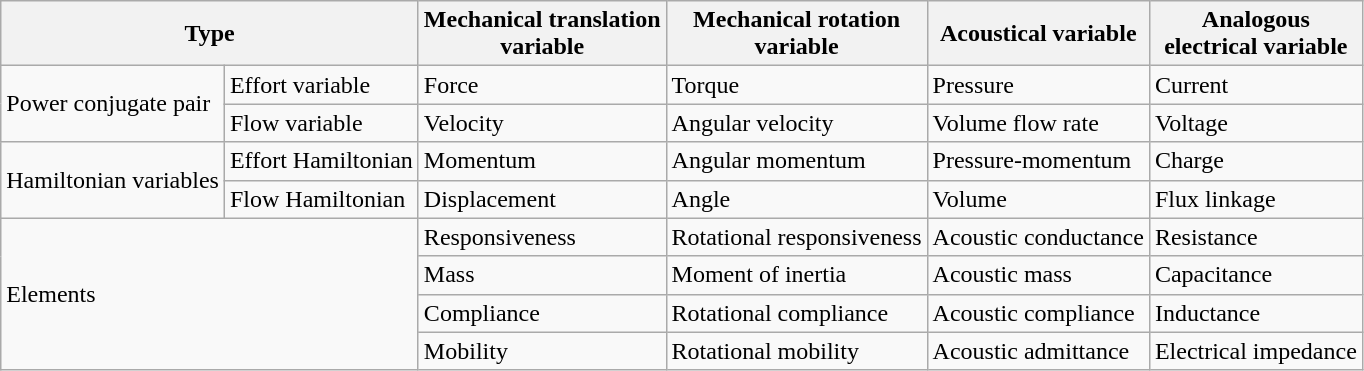<table class="wikitable">
<tr>
<th colspan=2>Type</th>
<th>Mechanical translation<br>variable</th>
<th>Mechanical rotation<br>variable</th>
<th>Acoustical variable</th>
<th>Analogous<br>electrical variable</th>
</tr>
<tr>
<td rowspan=2>Power conjugate pair</td>
<td>Effort variable</td>
<td>Force</td>
<td>Torque</td>
<td>Pressure</td>
<td>Current</td>
</tr>
<tr>
<td>Flow variable</td>
<td>Velocity</td>
<td>Angular velocity</td>
<td>Volume flow rate</td>
<td>Voltage</td>
</tr>
<tr>
<td rowspan=2>Hamiltonian variables</td>
<td>Effort Hamiltonian</td>
<td>Momentum</td>
<td>Angular momentum</td>
<td>Pressure-momentum</td>
<td>Charge</td>
</tr>
<tr>
<td>Flow Hamiltonian</td>
<td>Displacement</td>
<td>Angle</td>
<td>Volume</td>
<td>Flux linkage</td>
</tr>
<tr>
<td colspan="2" rowspan="4">Elements</td>
<td>Responsiveness</td>
<td>Rotational responsiveness</td>
<td>Acoustic conductance</td>
<td>Resistance</td>
</tr>
<tr>
<td>Mass</td>
<td>Moment of inertia</td>
<td>Acoustic mass</td>
<td>Capacitance</td>
</tr>
<tr>
<td>Compliance</td>
<td>Rotational compliance</td>
<td>Acoustic compliance</td>
<td>Inductance</td>
</tr>
<tr>
<td>Mobility</td>
<td>Rotational mobility</td>
<td>Acoustic admittance</td>
<td>Electrical impedance</td>
</tr>
</table>
